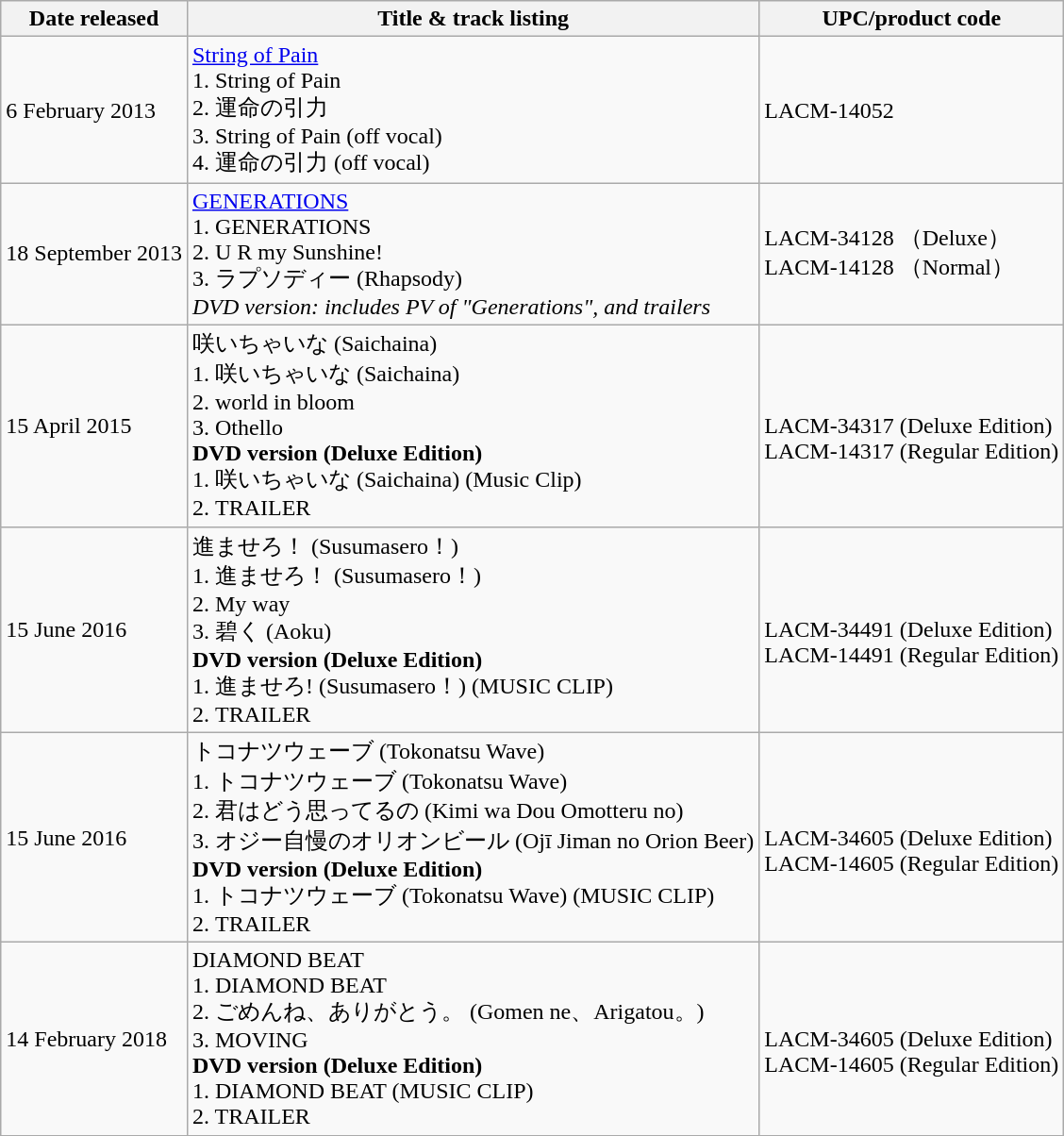<table class=wikitable>
<tr>
<th>Date released</th>
<th>Title & track listing</th>
<th>UPC/product code</th>
</tr>
<tr>
<td>6 February 2013</td>
<td><a href='#'>String of Pain</a> <br> 1. String of Pain <br> 2. 運命の引力 <br> 3. String of Pain (off vocal) <br> 4. 運命の引力 (off vocal) <br></td>
<td>LACM-14052</td>
</tr>
<tr>
<td>18 September 2013</td>
<td><a href='#'>GENERATIONS</a><br> 1. GENERATIONS<br> 2. U R my Sunshine! <br> 3. ラプソディー (Rhapsody) <br> <em>DVD version: includes PV of "Generations", and trailers </em><br></td>
<td>LACM-34128 （Deluxe）<br> LACM-14128 （Normal）</td>
</tr>
<tr>
<td>15 April 2015</td>
<td>咲いちゃいな (Saichaina) <br>1. 咲いちゃいな (Saichaina)<br> 2. world in bloom<br> 3. Othello<br> <strong>DVD version (Deluxe Edition)</strong><br> 1. 咲いちゃいな (Saichaina) (Music Clip)<br> 2. TRAILER <br></td>
<td><br>LACM-34317 (Deluxe Edition)<br>
LACM-14317 (Regular Edition)</td>
</tr>
<tr>
<td>15 June 2016</td>
<td>進ませろ！ (Susumasero！) <br>1. 進ませろ！ (Susumasero！)<br> 2. My way<br> 3. 碧く (Aoku)<br> <strong>DVD version (Deluxe Edition)</strong><br> 1. 進ませろ! (Susumasero！) (MUSIC CLIP)<br> 2. TRAILER <br></td>
<td><br>LACM-34491 (Deluxe Edition)<br>
LACM-14491 (Regular Edition)</td>
</tr>
<tr>
<td>15 June 2016</td>
<td>トコナツウェーブ (Tokonatsu Wave) <br>1. トコナツウェーブ (Tokonatsu Wave) <br> 2. 君はどう思ってるの (Kimi wa Dou Omotteru no)<br> 3. オジー自慢のオリオンビール (Ojī Jiman no Orion Beer)<br> <strong>DVD version (Deluxe Edition)</strong><br> 1. トコナツウェーブ (Tokonatsu Wave) (MUSIC CLIP)<br> 2. TRAILER <br></td>
<td><br>LACM-34605 (Deluxe Edition)<br>
LACM-14605 (Regular Edition)</td>
</tr>
<tr>
<td>14 February 2018</td>
<td>DIAMOND BEAT <br>1. DIAMOND BEAT <br> 2. ごめんね、ありがとう。 (Gomen ne、Arigatou。)<br> 3. MOVING<br> <strong>DVD version (Deluxe Edition)</strong><br> 1. DIAMOND BEAT (MUSIC CLIP)<br> 2. TRAILER <br></td>
<td><br>LACM-34605 (Deluxe Edition)<br>
LACM-14605 (Regular Edition)</td>
</tr>
<tr>
</tr>
</table>
